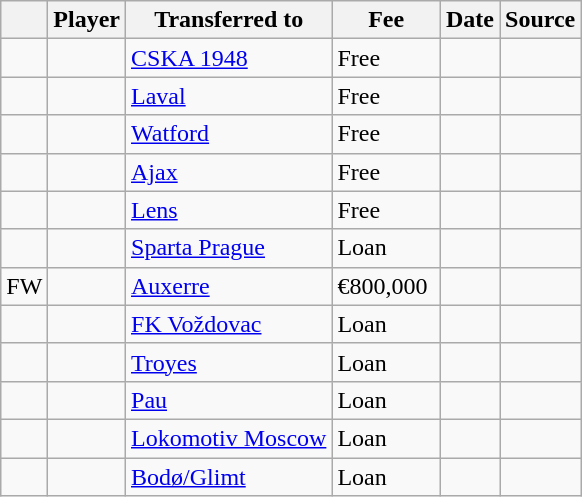<table class="wikitable plainrowheaders sortable">
<tr>
<th></th>
<th scope="col">Player</th>
<th>Transferred to</th>
<th style="width: 65px;">Fee</th>
<th scope="col">Date</th>
<th scope="col">Source</th>
</tr>
<tr>
<td align="center"></td>
<td></td>
<td> <a href='#'>CSKA 1948</a></td>
<td>Free</td>
<td></td>
<td></td>
</tr>
<tr>
<td align="center"></td>
<td></td>
<td> <a href='#'>Laval</a></td>
<td>Free</td>
<td></td>
<td></td>
</tr>
<tr>
<td align="center"></td>
<td></td>
<td> <a href='#'>Watford</a></td>
<td>Free</td>
<td></td>
<td></td>
</tr>
<tr>
<td align="center"></td>
<td></td>
<td> <a href='#'>Ajax</a></td>
<td>Free</td>
<td></td>
<td></td>
</tr>
<tr>
<td align="center"></td>
<td></td>
<td> <a href='#'>Lens</a></td>
<td>Free</td>
<td></td>
<td></td>
</tr>
<tr>
<td align="center"></td>
<td></td>
<td> <a href='#'>Sparta Prague</a></td>
<td>Loan</td>
<td></td>
<td></td>
</tr>
<tr>
<td align="center">FW</td>
<td></td>
<td> <a href='#'>Auxerre</a></td>
<td>€800,000</td>
<td></td>
<td></td>
</tr>
<tr>
<td align="center"></td>
<td></td>
<td> <a href='#'>FK Voždovac</a></td>
<td>Loan</td>
<td></td>
<td></td>
</tr>
<tr>
<td align="center"></td>
<td></td>
<td> <a href='#'>Troyes</a></td>
<td>Loan</td>
<td></td>
<td></td>
</tr>
<tr>
<td align="center"></td>
<td></td>
<td> <a href='#'>Pau</a></td>
<td>Loan</td>
<td></td>
<td></td>
</tr>
<tr>
<td align="center"></td>
<td></td>
<td> <a href='#'>Lokomotiv Moscow</a></td>
<td>Loan</td>
<td></td>
<td></td>
</tr>
<tr>
<td align="center"></td>
<td></td>
<td> <a href='#'>Bodø/Glimt</a></td>
<td>Loan</td>
<td></td>
<td></td>
</tr>
</table>
